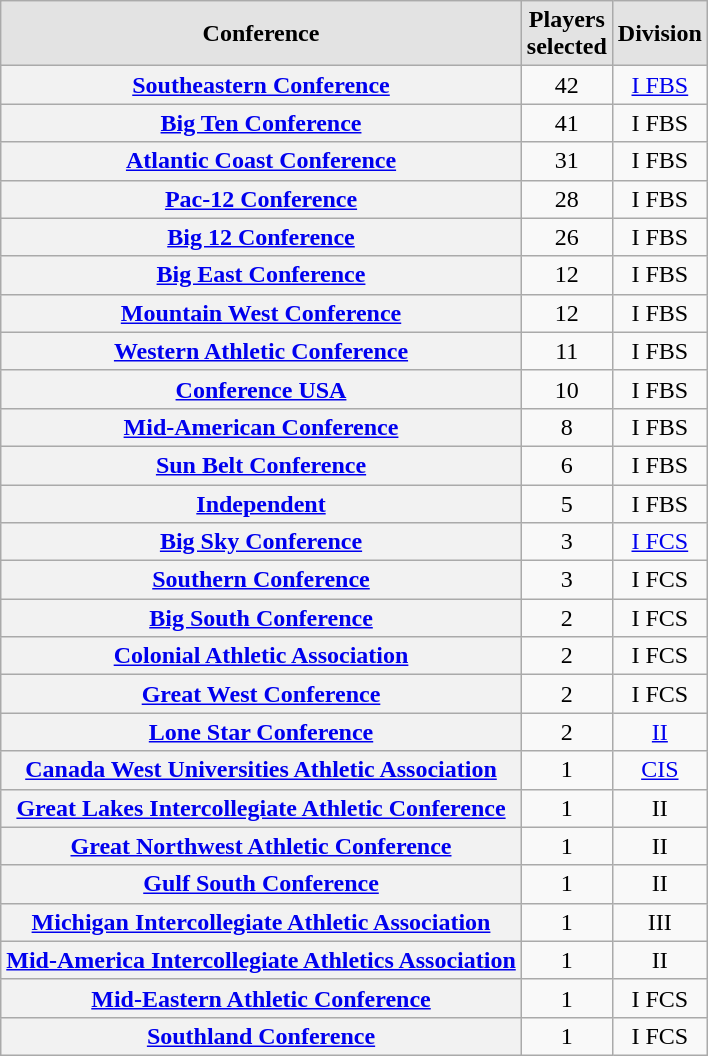<table class="wikitable plainrowheaders">
<tr>
<th scope=col style="background: #e3e3e3;">Conference</th>
<th scope=col style="background: #e3e3e3;">Players<br>selected</th>
<th scope=col style="background: #e3e3e3;">Division</th>
</tr>
<tr align=center>
<th scope=row align=left><a href='#'>Southeastern Conference</a></th>
<td>42</td>
<td><a href='#'>I FBS</a></td>
</tr>
<tr align=center>
<th scope=row align=left><a href='#'>Big Ten Conference</a></th>
<td>41</td>
<td>I FBS</td>
</tr>
<tr align=center>
<th scope=row align=left><a href='#'>Atlantic Coast Conference</a></th>
<td>31</td>
<td>I FBS</td>
</tr>
<tr align=center>
<th scope=row align=left><a href='#'>Pac-12 Conference</a></th>
<td>28</td>
<td>I FBS</td>
</tr>
<tr align=center>
<th scope=row align=left><a href='#'>Big 12 Conference</a></th>
<td>26</td>
<td>I FBS</td>
</tr>
<tr align=center>
<th scope=row align=left><a href='#'>Big East Conference</a></th>
<td>12</td>
<td>I FBS</td>
</tr>
<tr align=center>
<th scope=row align=left><a href='#'>Mountain West Conference</a></th>
<td>12</td>
<td>I FBS</td>
</tr>
<tr align=center>
<th scope=row align=left><a href='#'>Western Athletic Conference</a></th>
<td>11</td>
<td>I FBS</td>
</tr>
<tr align=center>
<th scope=row align=left><a href='#'>Conference USA</a></th>
<td>10</td>
<td>I FBS</td>
</tr>
<tr align=center>
<th scope=row align=left><a href='#'>Mid-American Conference</a></th>
<td>8</td>
<td>I FBS</td>
</tr>
<tr align=center>
<th scope=row align=left><a href='#'>Sun Belt Conference</a></th>
<td>6</td>
<td>I FBS</td>
</tr>
<tr align=center>
<th scope=row align=left><a href='#'>Independent</a></th>
<td>5</td>
<td>I FBS</td>
</tr>
<tr align=center>
<th scope=row align=left><a href='#'>Big Sky Conference</a></th>
<td>3</td>
<td><a href='#'>I FCS</a></td>
</tr>
<tr align=center>
<th scope=row align=left><a href='#'>Southern Conference</a></th>
<td>3</td>
<td>I FCS</td>
</tr>
<tr align=center>
<th scope=row align=left><a href='#'>Big South Conference</a></th>
<td>2</td>
<td>I FCS</td>
</tr>
<tr align=center>
<th scope=row align=left><a href='#'>Colonial Athletic Association</a></th>
<td>2</td>
<td>I FCS</td>
</tr>
<tr align=center>
<th scope=row align=left><a href='#'>Great West Conference</a></th>
<td>2</td>
<td>I FCS</td>
</tr>
<tr align=center>
<th scope=row align=left><a href='#'>Lone Star Conference</a></th>
<td>2</td>
<td><a href='#'>II</a></td>
</tr>
<tr align=center>
<th scope=row align=left><a href='#'>Canada West Universities Athletic Association</a></th>
<td>1</td>
<td><a href='#'>CIS</a></td>
</tr>
<tr align=center>
<th scope=row align=left><a href='#'>Great Lakes Intercollegiate Athletic Conference</a></th>
<td>1</td>
<td>II</td>
</tr>
<tr align=center>
<th scope=row align=left><a href='#'>Great Northwest Athletic Conference</a></th>
<td>1</td>
<td>II</td>
</tr>
<tr align=center>
<th scope=row align=left><a href='#'>Gulf South Conference</a></th>
<td>1</td>
<td>II</td>
</tr>
<tr align=center>
<th scope=row align=left><a href='#'>Michigan Intercollegiate Athletic Association</a></th>
<td>1</td>
<td>III</td>
</tr>
<tr align=center>
<th scope=row align=left><a href='#'>Mid-America Intercollegiate Athletics Association</a></th>
<td>1</td>
<td>II</td>
</tr>
<tr align=center>
<th scope=row align=left><a href='#'>Mid-Eastern Athletic Conference</a></th>
<td>1</td>
<td>I FCS</td>
</tr>
<tr align=center>
<th scope=row align=left><a href='#'>Southland Conference</a></th>
<td>1</td>
<td>I FCS</td>
</tr>
</table>
